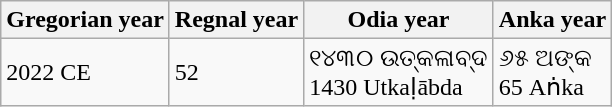<table class="wikitable">
<tr>
<th>Gregorian year</th>
<th>Regnal year</th>
<th>Odia year</th>
<th>Anka year</th>
</tr>
<tr>
<td>2022 CE</td>
<td>52</td>
<td>୧୪୩୦ ଉତ୍କଳାବ୍ଦ<br>1430 Utkaḷābda</td>
<td>୬୫ ଅଙ୍କ<br>65 Aṅka</td>
</tr>
</table>
